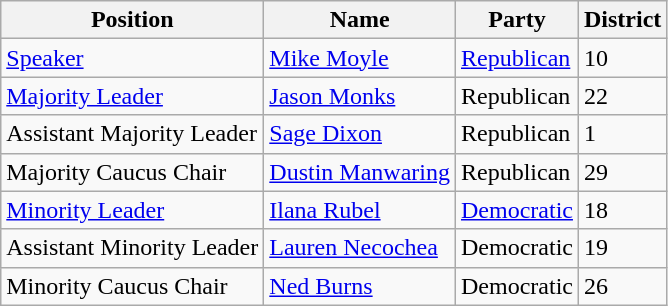<table class="wikitable">
<tr>
<th>Position</th>
<th>Name</th>
<th>Party</th>
<th>District</th>
</tr>
<tr>
<td><a href='#'>Speaker</a></td>
<td><a href='#'>Mike Moyle</a></td>
<td><a href='#'>Republican</a></td>
<td>10</td>
</tr>
<tr>
<td><a href='#'>Majority Leader</a></td>
<td><a href='#'>Jason Monks</a></td>
<td>Republican</td>
<td>22</td>
</tr>
<tr>
<td>Assistant Majority Leader</td>
<td><a href='#'>Sage Dixon</a></td>
<td>Republican</td>
<td>1</td>
</tr>
<tr>
<td>Majority Caucus Chair</td>
<td><a href='#'>Dustin Manwaring</a></td>
<td>Republican</td>
<td>29</td>
</tr>
<tr>
<td><a href='#'>Minority Leader</a></td>
<td><a href='#'>Ilana Rubel</a></td>
<td><a href='#'>Democratic</a></td>
<td>18</td>
</tr>
<tr>
<td>Assistant Minority Leader</td>
<td><a href='#'>Lauren Necochea</a></td>
<td>Democratic</td>
<td>19</td>
</tr>
<tr>
<td>Minority Caucus Chair</td>
<td><a href='#'>Ned Burns</a></td>
<td>Democratic</td>
<td>26</td>
</tr>
</table>
